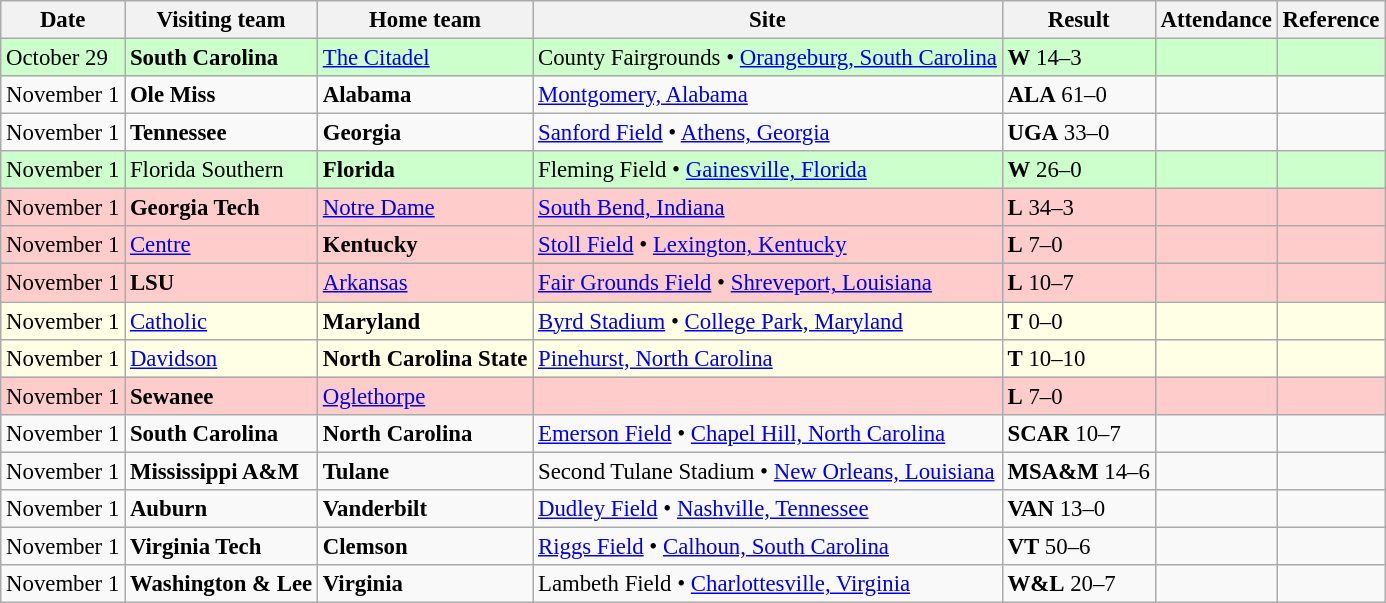<table class="wikitable" style="font-size:95%;">
<tr>
<th>Date</th>
<th>Visiting team</th>
<th>Home team</th>
<th>Site</th>
<th>Result</th>
<th>Attendance</th>
<th class="unsortable">Reference</th>
</tr>
<tr bgcolor=ccffcc>
<td>October 29</td>
<td><strong>South Carolina</strong></td>
<td><a href='#'>The Citadel</a></td>
<td>County Fairgrounds • <a href='#'>Orangeburg, South Carolina</a></td>
<td><strong>W</strong> 14–3</td>
<td></td>
<td></td>
</tr>
<tr bgcolor=>
<td>November 1</td>
<td><strong>Ole Miss</strong></td>
<td><strong>Alabama</strong></td>
<td><a href='#'>Montgomery, Alabama</a></td>
<td><strong>ALA</strong> 61–0</td>
<td></td>
<td></td>
</tr>
<tr bgcolor=>
<td>November 1</td>
<td><strong>Tennessee</strong></td>
<td><strong>Georgia</strong></td>
<td><a href='#'>Sanford Field</a> • <a href='#'>Athens, Georgia</a></td>
<td><strong>UGA</strong> 33–0</td>
<td></td>
<td></td>
</tr>
<tr bgcolor=ccffcc>
<td>November 1</td>
<td>Florida Southern</td>
<td><strong>Florida</strong></td>
<td>Fleming Field • <a href='#'>Gainesville, Florida</a></td>
<td><strong>W</strong> 26–0</td>
<td></td>
<td></td>
</tr>
<tr bgcolor=ffcccc>
<td>November 1</td>
<td><strong>Georgia Tech</strong></td>
<td><a href='#'>Notre Dame</a></td>
<td><a href='#'>South Bend, Indiana</a></td>
<td><strong>L</strong> 34–3</td>
<td></td>
<td></td>
</tr>
<tr bgcolor=ffcccc>
<td>November 1</td>
<td><a href='#'>Centre</a></td>
<td><strong>Kentucky</strong></td>
<td><a href='#'>Stoll Field</a> • <a href='#'>Lexington, Kentucky</a></td>
<td><strong>L</strong> 7–0</td>
<td></td>
<td></td>
</tr>
<tr bgcolor=ffcccc>
<td>November 1</td>
<td><strong>LSU</strong></td>
<td><a href='#'>Arkansas</a></td>
<td><a href='#'>Fair Grounds Field</a> • <a href='#'>Shreveport, Louisiana</a></td>
<td><strong>L</strong> 10–7</td>
<td></td>
<td></td>
</tr>
<tr bgcolor=ffffe6>
<td>November 1</td>
<td><a href='#'>Catholic</a></td>
<td><strong>Maryland</strong></td>
<td><a href='#'>Byrd Stadium</a> • <a href='#'>College Park, Maryland</a></td>
<td><strong>T</strong> 0–0</td>
<td></td>
<td></td>
</tr>
<tr bgcolor=ffffe6>
<td>November 1</td>
<td><a href='#'>Davidson</a></td>
<td><strong>North Carolina State</strong></td>
<td><a href='#'>Pinehurst, North Carolina</a></td>
<td><strong>T</strong> 10–10</td>
<td></td>
<td></td>
</tr>
<tr bgcolor=ffcccc>
<td>November 1</td>
<td><strong>Sewanee</strong></td>
<td><a href='#'>Oglethorpe</a></td>
<td></td>
<td><strong>L</strong> 7–0</td>
<td></td>
<td></td>
</tr>
<tr bgcolor=>
<td>November 1</td>
<td><strong>South Carolina</strong></td>
<td><strong>North Carolina</strong></td>
<td><a href='#'>Emerson Field</a> • <a href='#'>Chapel Hill, North Carolina</a></td>
<td><strong>SCAR</strong> 10–7</td>
<td></td>
<td></td>
</tr>
<tr bgcolor=>
<td>November 1</td>
<td><strong>Mississippi A&M</strong></td>
<td><strong>Tulane</strong></td>
<td>Second Tulane Stadium • <a href='#'>New Orleans, Louisiana</a></td>
<td><strong>MSA&M</strong> 14–6</td>
<td></td>
<td></td>
</tr>
<tr bgcolor=>
<td>November 1</td>
<td><strong>Auburn</strong></td>
<td><strong>Vanderbilt</strong></td>
<td><a href='#'>Dudley Field</a> • <a href='#'>Nashville, Tennessee</a></td>
<td><strong>VAN</strong> 13–0</td>
<td></td>
<td></td>
</tr>
<tr bgcolor=>
<td>November 1</td>
<td><strong>Virginia Tech</strong></td>
<td><strong>Clemson</strong></td>
<td><a href='#'>Riggs Field</a> • <a href='#'>Calhoun, South Carolina</a></td>
<td><strong>VT</strong> 50–6</td>
<td></td>
<td></td>
</tr>
<tr bgcolor=>
<td>November 1</td>
<td><strong>Washington & Lee</strong></td>
<td><strong>Virginia</strong></td>
<td>Lambeth Field • <a href='#'>Charlottesville, Virginia</a></td>
<td><strong>W&L</strong> 20–7</td>
<td></td>
<td></td>
</tr>
</table>
